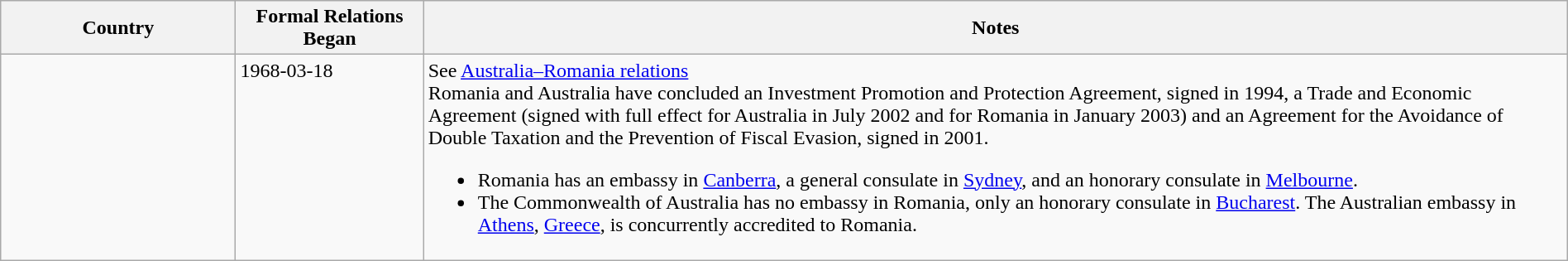<table class="wikitable sortable" style="width:100%; margin:auto;">
<tr>
<th style="width:15%;">Country</th>
<th style="width:12%;">Formal Relations Began</th>
<th>Notes</th>
</tr>
<tr valign="top">
<td></td>
<td>1968-03-18</td>
<td>See <a href='#'>Australia–Romania relations</a><br>Romania and Australia have concluded an Investment Promotion and Protection Agreement, signed in 1994, a Trade and Economic Agreement (signed with full effect for Australia in July 2002 and for Romania in January 2003) and an Agreement for the Avoidance of Double Taxation and the Prevention of Fiscal Evasion, signed in 2001.<ul><li>Romania has an embassy in <a href='#'>Canberra</a>, a general consulate in <a href='#'>Sydney</a>, and an honorary consulate in <a href='#'>Melbourne</a>.</li><li>The Commonwealth of Australia has no embassy in Romania, only an honorary consulate in <a href='#'>Bucharest</a>. The Australian embassy in <a href='#'>Athens</a>, <a href='#'>Greece</a>, is concurrently accredited to Romania.</li></ul></td>
</tr>
</table>
